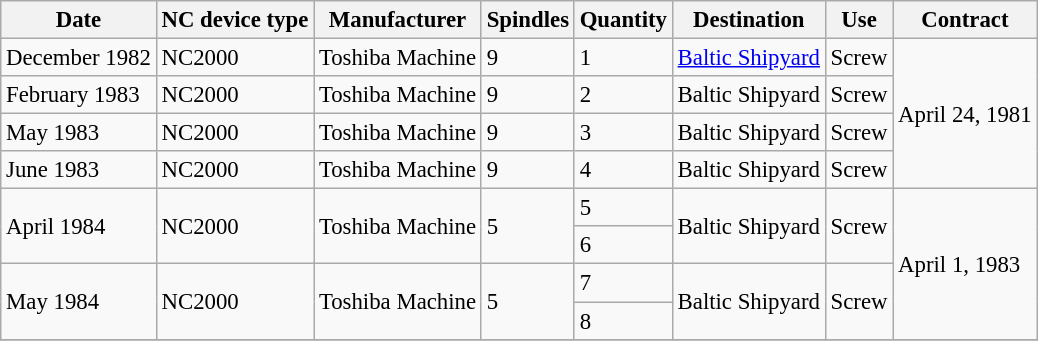<table class="wikitable" style="font-size: 95%;">
<tr>
<th>Date</th>
<th>NC device type</th>
<th>Manufacturer</th>
<th>Spindles</th>
<th>Quantity</th>
<th>Destination</th>
<th>Use</th>
<th>Contract</th>
</tr>
<tr>
<td>December 1982</td>
<td>NC2000</td>
<td>Toshiba Machine</td>
<td>9</td>
<td>1</td>
<td><a href='#'>Baltic Shipyard</a></td>
<td>Screw</td>
<td rowspan="4">April 24, 1981</td>
</tr>
<tr>
<td>February 1983</td>
<td>NC2000</td>
<td>Toshiba Machine</td>
<td>9</td>
<td>2</td>
<td>Baltic Shipyard</td>
<td>Screw</td>
</tr>
<tr>
<td>May 1983</td>
<td>NC2000</td>
<td>Toshiba Machine</td>
<td>9</td>
<td>3</td>
<td>Baltic Shipyard</td>
<td>Screw</td>
</tr>
<tr>
<td>June 1983</td>
<td>NC2000</td>
<td>Toshiba Machine</td>
<td>9</td>
<td>4</td>
<td>Baltic Shipyard</td>
<td>Screw</td>
</tr>
<tr>
<td rowspan="2">April 1984</td>
<td rowspan="2">NC2000</td>
<td rowspan="2">Toshiba Machine</td>
<td rowspan="2">5</td>
<td>5</td>
<td rowspan="2">Baltic Shipyard</td>
<td rowspan="2">Screw</td>
<td rowspan="4">April 1, 1983</td>
</tr>
<tr>
<td>6</td>
</tr>
<tr>
<td rowspan="2">May 1984</td>
<td rowspan="2">NC2000</td>
<td rowspan="2">Toshiba Machine</td>
<td rowspan="2">5</td>
<td>7</td>
<td rowspan="2">Baltic Shipyard</td>
<td rowspan="2">Screw</td>
</tr>
<tr>
<td>8</td>
</tr>
<tr>
</tr>
</table>
